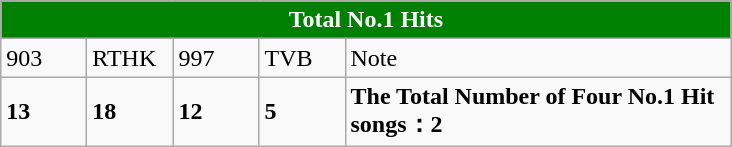<table class="wikitable">
<tr>
<th style="background:green; color:white" colspan="5"><strong>Total No.1 Hits</strong></th>
</tr>
<tr>
<td width="50">903</td>
<td width="50">RTHK</td>
<td width="50">997</td>
<td width="50">TVB</td>
<td width="250">Note</td>
</tr>
<tr>
<td><strong>13</strong></td>
<td><strong>18</strong></td>
<td><strong>12</strong></td>
<td><strong>5</strong></td>
<td><strong>The Total Number of Four No.1 Hit songs：2</strong></td>
</tr>
</table>
